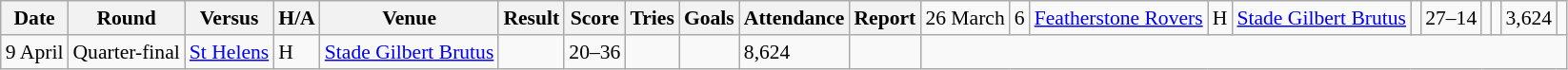<table class="wikitable defaultleft col2center col4center col7center col10right" style="font-size:90%;">
<tr>
<th>Date</th>
<th>Round</th>
<th>Versus</th>
<th>H/A</th>
<th>Venue</th>
<th>Result</th>
<th>Score</th>
<th>Tries</th>
<th>Goals</th>
<th>Attendance</th>
<th>Report</th>
<td>26 March</td>
<td>6</td>
<td> <a href='#'>Featherstone Rovers</a></td>
<td>H</td>
<td><a href='#'>Stade Gilbert Brutus</a></td>
<td></td>
<td>27–14</td>
<td></td>
<td></td>
<td>3,624</td>
<td></td>
</tr>
<tr>
<td>9 April</td>
<td>Quarter-final</td>
<td> <a href='#'>St Helens</a></td>
<td>H</td>
<td><a href='#'>Stade Gilbert Brutus</a></td>
<td></td>
<td>20–36</td>
<td></td>
<td></td>
<td>8,624</td>
<td></td>
</tr>
</table>
